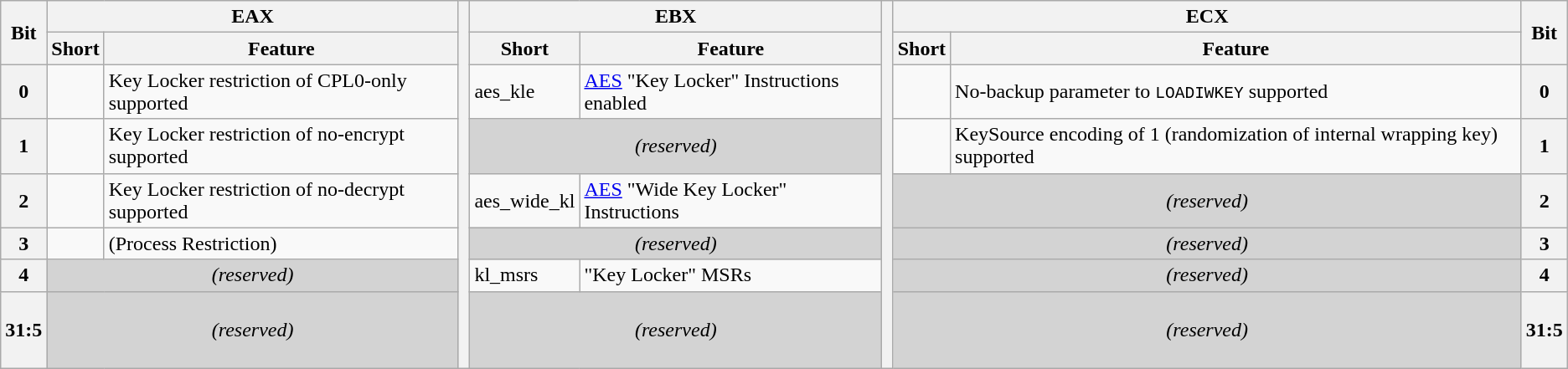<table class="wikitable">
<tr>
<th rowspan=2>Bit</th>
<th colspan=2>EAX</th>
<th scope="col" style="width: 0.5em; border-spacing:0; padding:0px" rowspan="8"></th>
<th colspan=2>EBX</th>
<th scope="col" style="width: 0.5em; border-spacing:0; padding:0px" rowspan="8"></th>
<th colspan=2>ECX</th>
<th rowspan=2>Bit</th>
</tr>
<tr>
<th>Short</th>
<th>Feature</th>
<th>Short</th>
<th>Feature</th>
<th>Short</th>
<th>Feature</th>
</tr>
<tr>
<th>0</th>
<td></td>
<td>Key Locker restriction of CPL0-only supported</td>
<td>aes_kle</td>
<td><a href='#'>AES</a> "Key Locker" Instructions enabled</td>
<td></td>
<td>No-backup parameter to <code>LOADIWKEY</code> supported</td>
<th>0</th>
</tr>
<tr>
<th>1</th>
<td></td>
<td>Key Locker restriction of no-encrypt supported</td>
<td colspan="2" style="text-align:center; background:lightgrey;"><em>(reserved)</em></td>
<td></td>
<td>KeySource encoding of 1 (randomization of internal wrapping key) supported</td>
<th>1</th>
</tr>
<tr>
<th>2</th>
<td></td>
<td>Key Locker restriction of no-decrypt supported</td>
<td>aes_wide_kl</td>
<td><a href='#'>AES</a> "Wide Key Locker" Instructions</td>
<td colspan="2" style="text-align:center; background:lightgrey;"><em>(reserved)</em></td>
<th>2</th>
</tr>
<tr>
<th>3</th>
<td></td>
<td>(Process Restriction)</td>
<td colspan="2" style="text-align:center; background:lightgrey;"><em>(reserved)</em></td>
<td colspan="2" style="text-align:center; background:lightgrey;"><em>(reserved)</em></td>
<th>3</th>
</tr>
<tr>
<th>4</th>
<td colspan="2" style="text-align:center; background:lightgrey;"><em>(reserved)</em></td>
<td>kl_msrs</td>
<td>"Key Locker" MSRs</td>
<td colspan="2" style="text-align:center; background:lightgrey;"><em>(reserved)</em></td>
<th>4</th>
</tr>
<tr>
<th><br>31:5<br> </th>
<td colspan="2" style="text-align:center; background:lightgrey;"><em>(reserved)</em></td>
<td colspan="2" style="text-align:center; background:lightgrey;"><em>(reserved)</em></td>
<td colspan="2" style="text-align:center; background:lightgrey;"><em>(reserved)</em></td>
<th><br>31:5<br> </th>
</tr>
</table>
